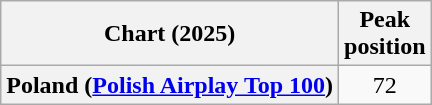<table class="wikitable plainrowheaders" style="text-align:center">
<tr>
<th>Chart (2025)</th>
<th>Peak<br>position</th>
</tr>
<tr>
<th scope="row">Poland (<a href='#'>Polish Airplay Top 100</a>)</th>
<td>72</td>
</tr>
</table>
